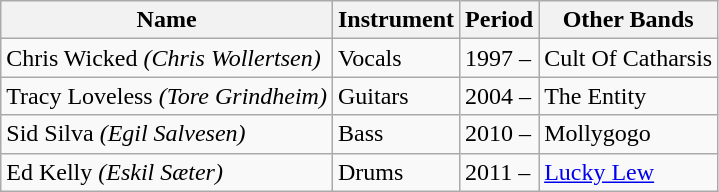<table class="wikitable">
<tr>
<th>Name</th>
<th>Instrument</th>
<th>Period</th>
<th>Other Bands</th>
</tr>
<tr>
<td>Chris Wicked <em>(Chris Wollertsen)</em></td>
<td>Vocals</td>
<td>1997 –</td>
<td>Cult Of Catharsis</td>
</tr>
<tr>
<td>Tracy Loveless <em>(Tore Grindheim)</em></td>
<td>Guitars</td>
<td>2004 –</td>
<td>The Entity</td>
</tr>
<tr>
<td>Sid Silva <em>(Egil Salvesen)</em></td>
<td>Bass</td>
<td>2010 –</td>
<td>Mollygogo</td>
</tr>
<tr>
<td>Ed Kelly <em>(Eskil Sæter)</em></td>
<td>Drums</td>
<td>2011 –</td>
<td><a href='#'>Lucky Lew</a></td>
</tr>
</table>
